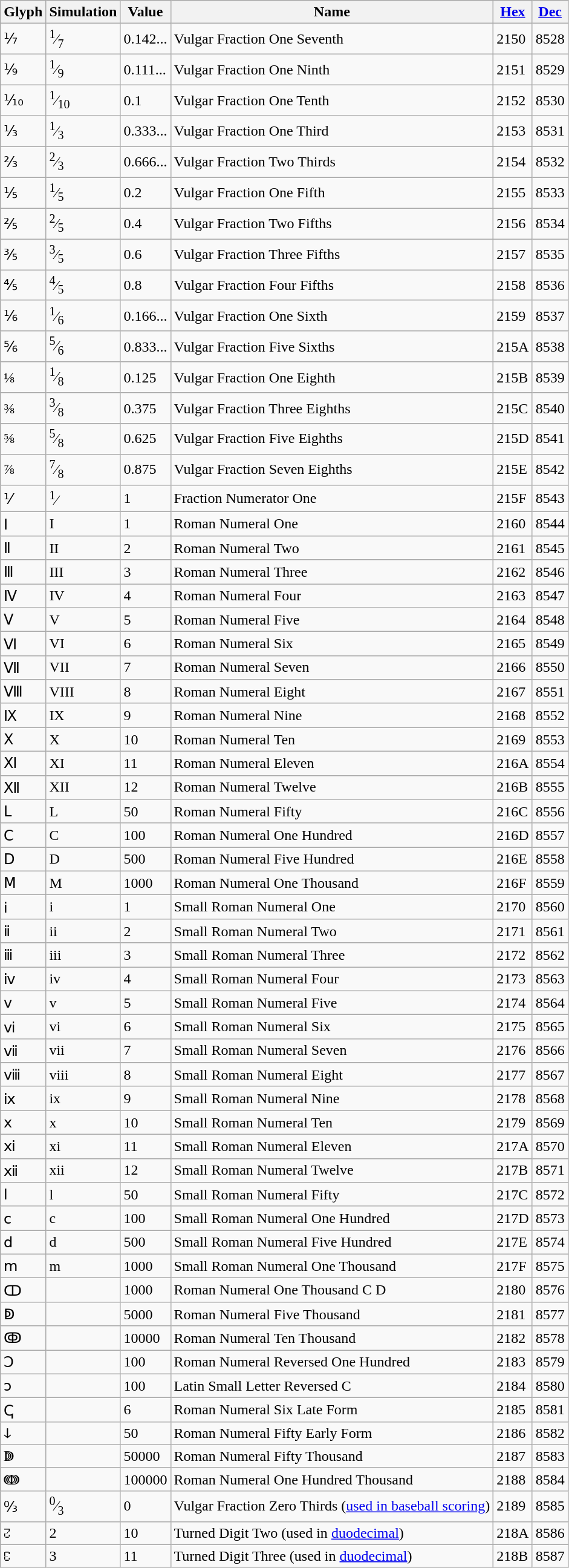<table class="wikitable sortable">
<tr>
<th scope="col" class="unsortable">Glyph</th>
<th scope="col" class="unsortable">Simulation</th>
<th>Value</th>
<th scope="col" class="unsortable">Name</th>
<th scope="col" class="unsortable"><a href='#'>Hex</a></th>
<th><a href='#'>Dec</a></th>
</tr>
<tr>
<td>⅐</td>
<td><sup>1</sup>⁄<sub>7</sub></td>
<td>0.142...</td>
<td>Vulgar Fraction One Seventh</td>
<td>2150</td>
<td>8528</td>
</tr>
<tr>
<td>⅑</td>
<td><sup>1</sup>⁄<sub>9</sub></td>
<td>0.111...</td>
<td>Vulgar Fraction One Ninth</td>
<td>2151</td>
<td>8529</td>
</tr>
<tr>
<td>⅒</td>
<td><sup>1</sup>⁄<sub>10</sub></td>
<td>0.1</td>
<td>Vulgar Fraction One Tenth</td>
<td>2152</td>
<td>8530</td>
</tr>
<tr>
<td>⅓</td>
<td><sup>1</sup>⁄<sub>3</sub></td>
<td>0.333...</td>
<td>Vulgar Fraction One Third</td>
<td>2153</td>
<td>8531</td>
</tr>
<tr>
<td>⅔</td>
<td><sup>2</sup>⁄<sub>3</sub></td>
<td>0.666...</td>
<td>Vulgar Fraction Two Thirds</td>
<td>2154</td>
<td>8532</td>
</tr>
<tr>
<td>⅕</td>
<td><sup>1</sup>⁄<sub>5</sub></td>
<td>0.2</td>
<td>Vulgar Fraction One Fifth</td>
<td>2155</td>
<td>8533</td>
</tr>
<tr>
<td>⅖</td>
<td><sup>2</sup>⁄<sub>5</sub></td>
<td>0.4</td>
<td>Vulgar Fraction Two Fifths</td>
<td>2156</td>
<td>8534</td>
</tr>
<tr>
<td>⅗</td>
<td><sup>3</sup>⁄<sub>5</sub></td>
<td>0.6</td>
<td>Vulgar Fraction Three Fifths</td>
<td>2157</td>
<td>8535</td>
</tr>
<tr>
<td>⅘</td>
<td><sup>4</sup>⁄<sub>5</sub></td>
<td>0.8</td>
<td>Vulgar Fraction Four Fifths</td>
<td>2158</td>
<td>8536</td>
</tr>
<tr>
<td>⅙</td>
<td><sup>1</sup>⁄<sub>6</sub></td>
<td>0.166...</td>
<td>Vulgar Fraction One Sixth</td>
<td>2159</td>
<td>8537</td>
</tr>
<tr>
<td>⅚</td>
<td><sup>5</sup>⁄<sub>6</sub></td>
<td>0.833...</td>
<td>Vulgar Fraction Five Sixths</td>
<td>215A</td>
<td>8538</td>
</tr>
<tr>
<td>⅛</td>
<td><sup>1</sup>⁄<sub>8</sub></td>
<td>0.125</td>
<td>Vulgar Fraction One Eighth</td>
<td>215B</td>
<td>8539</td>
</tr>
<tr>
<td>⅜</td>
<td><sup>3</sup>⁄<sub>8</sub></td>
<td>0.375</td>
<td>Vulgar Fraction Three Eighths</td>
<td>215C</td>
<td>8540</td>
</tr>
<tr>
<td>⅝</td>
<td><sup>5</sup>⁄<sub>8</sub></td>
<td>0.625</td>
<td>Vulgar Fraction Five Eighths</td>
<td>215D</td>
<td>8541</td>
</tr>
<tr>
<td>⅞</td>
<td><sup>7</sup>⁄<sub>8</sub></td>
<td>0.875</td>
<td>Vulgar Fraction Seven Eighths</td>
<td>215E</td>
<td>8542</td>
</tr>
<tr>
<td>⅟</td>
<td><sup>1</sup>⁄</td>
<td>1</td>
<td>Fraction Numerator One</td>
<td>215F</td>
<td>8543</td>
</tr>
<tr>
<td>Ⅰ</td>
<td>I</td>
<td>1</td>
<td>Roman Numeral One</td>
<td>2160</td>
<td>8544</td>
</tr>
<tr>
<td>Ⅱ</td>
<td>II</td>
<td>2</td>
<td>Roman Numeral Two</td>
<td>2161</td>
<td>8545</td>
</tr>
<tr>
<td>Ⅲ</td>
<td>III</td>
<td>3</td>
<td>Roman Numeral Three</td>
<td>2162</td>
<td>8546</td>
</tr>
<tr>
<td>Ⅳ</td>
<td>IV</td>
<td>4</td>
<td>Roman Numeral Four</td>
<td>2163</td>
<td>8547</td>
</tr>
<tr>
<td>Ⅴ</td>
<td>V</td>
<td>5</td>
<td>Roman Numeral Five</td>
<td>2164</td>
<td>8548</td>
</tr>
<tr>
<td>Ⅵ</td>
<td>VI</td>
<td>6</td>
<td>Roman Numeral Six</td>
<td>2165</td>
<td>8549</td>
</tr>
<tr>
<td>Ⅶ</td>
<td>VII</td>
<td>7</td>
<td>Roman Numeral Seven</td>
<td>2166</td>
<td>8550</td>
</tr>
<tr>
<td>Ⅷ</td>
<td>VIII</td>
<td>8</td>
<td>Roman Numeral Eight</td>
<td>2167</td>
<td>8551</td>
</tr>
<tr>
<td>Ⅸ</td>
<td>IX</td>
<td>9</td>
<td>Roman Numeral Nine</td>
<td>2168</td>
<td>8552</td>
</tr>
<tr>
<td>Ⅹ</td>
<td>X</td>
<td>10</td>
<td>Roman Numeral Ten</td>
<td>2169</td>
<td>8553</td>
</tr>
<tr>
<td>Ⅺ</td>
<td>XI</td>
<td>11</td>
<td>Roman Numeral Eleven</td>
<td>216A</td>
<td>8554</td>
</tr>
<tr>
<td>Ⅻ</td>
<td>XII</td>
<td>12</td>
<td>Roman Numeral Twelve</td>
<td>216B</td>
<td>8555</td>
</tr>
<tr>
<td>Ⅼ</td>
<td>L</td>
<td>50</td>
<td>Roman Numeral Fifty</td>
<td>216C</td>
<td>8556</td>
</tr>
<tr>
<td>Ⅽ</td>
<td>C</td>
<td>100</td>
<td>Roman Numeral One Hundred</td>
<td>216D</td>
<td>8557</td>
</tr>
<tr>
<td>Ⅾ</td>
<td>D</td>
<td>500</td>
<td>Roman Numeral Five Hundred</td>
<td>216E</td>
<td>8558</td>
</tr>
<tr>
<td>Ⅿ</td>
<td>M</td>
<td>1000</td>
<td>Roman Numeral One Thousand</td>
<td>216F</td>
<td>8559</td>
</tr>
<tr>
<td>ⅰ</td>
<td>i</td>
<td>1</td>
<td>Small Roman Numeral One</td>
<td>2170</td>
<td>8560</td>
</tr>
<tr>
<td>ⅱ</td>
<td>ii</td>
<td>2</td>
<td>Small Roman Numeral Two</td>
<td>2171</td>
<td>8561</td>
</tr>
<tr>
<td>ⅲ</td>
<td>iii</td>
<td>3</td>
<td>Small Roman Numeral Three</td>
<td>2172</td>
<td>8562</td>
</tr>
<tr>
<td>ⅳ</td>
<td>iv</td>
<td>4</td>
<td>Small Roman Numeral Four</td>
<td>2173</td>
<td>8563</td>
</tr>
<tr>
<td>ⅴ</td>
<td>v</td>
<td>5</td>
<td>Small Roman Numeral Five</td>
<td>2174</td>
<td>8564</td>
</tr>
<tr>
<td>ⅵ</td>
<td>vi</td>
<td>6</td>
<td>Small Roman Numeral Six</td>
<td>2175</td>
<td>8565</td>
</tr>
<tr>
<td>ⅶ</td>
<td>vii</td>
<td>7</td>
<td>Small Roman Numeral Seven</td>
<td>2176</td>
<td>8566</td>
</tr>
<tr>
<td>ⅷ</td>
<td>viii</td>
<td>8</td>
<td>Small Roman Numeral Eight</td>
<td>2177</td>
<td>8567</td>
</tr>
<tr>
<td>ⅸ</td>
<td>ix</td>
<td>9</td>
<td>Small Roman Numeral Nine</td>
<td>2178</td>
<td>8568</td>
</tr>
<tr>
<td>ⅹ</td>
<td>x</td>
<td>10</td>
<td>Small Roman Numeral Ten</td>
<td>2179</td>
<td>8569</td>
</tr>
<tr>
<td>ⅺ</td>
<td>xi</td>
<td>11</td>
<td>Small Roman Numeral Eleven</td>
<td>217A</td>
<td>8570</td>
</tr>
<tr>
<td>ⅻ</td>
<td>xii</td>
<td>12</td>
<td>Small Roman Numeral Twelve</td>
<td>217B</td>
<td>8571</td>
</tr>
<tr>
<td>ⅼ</td>
<td>l</td>
<td>50</td>
<td>Small Roman Numeral Fifty</td>
<td>217C</td>
<td>8572</td>
</tr>
<tr>
<td>ⅽ</td>
<td>c</td>
<td>100</td>
<td>Small Roman Numeral One Hundred</td>
<td>217D</td>
<td>8573</td>
</tr>
<tr>
<td>ⅾ</td>
<td>d</td>
<td>500</td>
<td>Small Roman Numeral Five Hundred</td>
<td>217E</td>
<td>8574</td>
</tr>
<tr>
<td>ⅿ</td>
<td>m</td>
<td>1000</td>
<td>Small Roman Numeral One Thousand</td>
<td>217F</td>
<td>8575</td>
</tr>
<tr>
<td>ↀ</td>
<td></td>
<td>1000</td>
<td>Roman Numeral One Thousand C D</td>
<td>2180</td>
<td>8576</td>
</tr>
<tr>
<td>ↁ</td>
<td></td>
<td>5000</td>
<td>Roman Numeral Five Thousand</td>
<td>2181</td>
<td>8577</td>
</tr>
<tr>
<td>ↂ</td>
<td></td>
<td>10000</td>
<td>Roman Numeral Ten Thousand</td>
<td>2182</td>
<td>8578</td>
</tr>
<tr>
<td>Ↄ</td>
<td></td>
<td>100</td>
<td>Roman Numeral Reversed One Hundred</td>
<td>2183</td>
<td>8579</td>
</tr>
<tr>
<td>ↄ</td>
<td></td>
<td>100</td>
<td>Latin Small Letter Reversed C</td>
<td>2184</td>
<td>8580</td>
</tr>
<tr>
<td>ↅ</td>
<td></td>
<td>6</td>
<td>Roman Numeral Six Late Form</td>
<td>2185</td>
<td>8581</td>
</tr>
<tr>
<td>ↆ</td>
<td></td>
<td>50</td>
<td>Roman Numeral Fifty Early Form</td>
<td>2186</td>
<td>8582</td>
</tr>
<tr>
<td>ↇ</td>
<td></td>
<td>50000</td>
<td>Roman Numeral Fifty Thousand</td>
<td>2187</td>
<td>8583</td>
</tr>
<tr>
<td>ↈ</td>
<td></td>
<td>100000</td>
<td>Roman Numeral One Hundred Thousand</td>
<td>2188</td>
<td>8584</td>
</tr>
<tr>
<td>↉</td>
<td><sup>0</sup>⁄<sub>3</sub></td>
<td>0</td>
<td>Vulgar Fraction Zero Thirds (<a href='#'>used in baseball scoring</a>)</td>
<td>2189</td>
<td>8585</td>
</tr>
<tr>
<td>↊</td>
<td><span>2</span></td>
<td>10</td>
<td>Turned Digit Two (used in <a href='#'>duodecimal</a>)</td>
<td>218A</td>
<td>8586</td>
</tr>
<tr>
<td>↋</td>
<td><span>3</span></td>
<td>11</td>
<td>Turned Digit Three (used in <a href='#'>duodecimal</a>)</td>
<td>218B</td>
<td>8587</td>
</tr>
</table>
